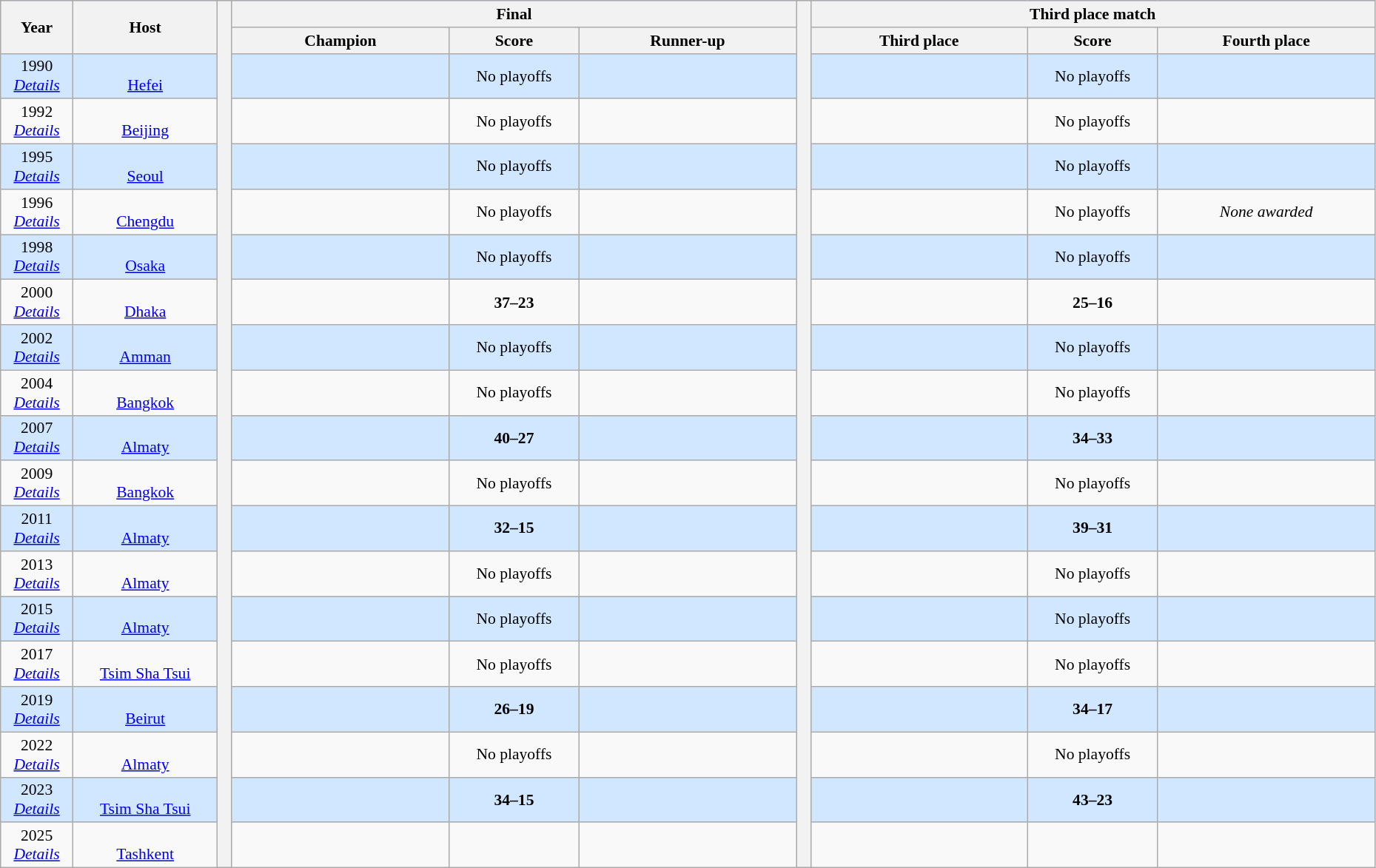<table class="wikitable" style="font-size:90%; width: 98%; text-align: center;">
<tr bgcolor=#C1D8FF>
<th rowspan=2 width=5%>Year</th>
<th rowspan=2 width=10%>Host</th>
<th width=1% rowspan=20 bgcolor=ffffff></th>
<th colspan=3>Final</th>
<th width=1% rowspan=20 bgcolor=ffffff></th>
<th colspan=3>Third place match</th>
</tr>
<tr bgcolor=#EFEFEF>
<th width=15%>Champion</th>
<th width=9%>Score</th>
<th width=15%>Runner-up</th>
<th width=15%>Third place</th>
<th width=9%>Score</th>
<th width=15%>Fourth place</th>
</tr>
<tr bgcolor=#D0E7FF>
<td>1990<br><em><a href='#'>Details</a></em></td>
<td><br><a href='#'>Hefei</a></td>
<td><strong></strong></td>
<td><span>No playoffs</span></td>
<td></td>
<td></td>
<td><span>No playoffs</span></td>
<td></td>
</tr>
<tr>
<td>1992<br><em><a href='#'>Details</a></em></td>
<td><br><a href='#'>Beijing</a></td>
<td><strong></strong></td>
<td><span>No playoffs</span></td>
<td></td>
<td></td>
<td><span>No playoffs</span></td>
<td></td>
</tr>
<tr bgcolor=#D0E7FF>
<td>1995<br><em><a href='#'>Details</a></em></td>
<td><br><a href='#'>Seoul</a></td>
<td><strong></strong></td>
<td><span>No playoffs</span></td>
<td></td>
<td></td>
<td><span>No playoffs</span></td>
<td></td>
</tr>
<tr>
<td>1996<br><em><a href='#'>Details</a></em></td>
<td><br><a href='#'>Chengdu</a></td>
<td><strong></strong></td>
<td><span>No playoffs</span></td>
<td></td>
<td></td>
<td><span>No playoffs</span></td>
<td><em>None awarded</em></td>
</tr>
<tr bgcolor=#D0E7FF>
<td>1998<br><em><a href='#'>Details</a></em></td>
<td><br><a href='#'>Osaka</a></td>
<td><strong></strong></td>
<td><span>No playoffs</span></td>
<td></td>
<td></td>
<td><span>No playoffs</span></td>
<td></td>
</tr>
<tr>
<td>2000<br><em><a href='#'>Details</a></em></td>
<td><br><a href='#'>Dhaka</a></td>
<td><strong></strong></td>
<td><strong>37–23</strong></td>
<td></td>
<td></td>
<td><strong>25–16</strong></td>
<td></td>
</tr>
<tr bgcolor=#D0E7FF>
<td>2002<br><em><a href='#'>Details</a></em></td>
<td><br><a href='#'>Amman</a></td>
<td><strong></strong></td>
<td><span>No playoffs</span></td>
<td></td>
<td></td>
<td><span>No playoffs</span></td>
<td></td>
</tr>
<tr>
<td>2004<br><em><a href='#'>Details</a></em></td>
<td><br><a href='#'>Bangkok</a></td>
<td><strong></strong></td>
<td><span>No playoffs</span></td>
<td></td>
<td></td>
<td><span>No playoffs</span></td>
<td></td>
</tr>
<tr bgcolor=#D0E7FF>
<td>2007<br><em><a href='#'>Details</a></em></td>
<td><br><a href='#'>Almaty</a></td>
<td><strong></strong></td>
<td><strong>40–27</strong></td>
<td></td>
<td></td>
<td><strong>34–33</strong></td>
<td></td>
</tr>
<tr>
<td>2009<br><em><a href='#'>Details</a></em></td>
<td><br><a href='#'>Bangkok</a></td>
<td><strong></strong></td>
<td><span>No playoffs</span></td>
<td></td>
<td></td>
<td><span>No playoffs</span></td>
<td></td>
</tr>
<tr bgcolor=#D0E7FF>
<td>2011<br><em><a href='#'>Details</a></em></td>
<td><br><a href='#'>Almaty</a></td>
<td><strong></strong></td>
<td><strong>32–15</strong></td>
<td></td>
<td></td>
<td><strong>39–31</strong></td>
<td></td>
</tr>
<tr>
<td>2013<br><em><a href='#'>Details</a></em></td>
<td><br><a href='#'>Almaty</a></td>
<td><strong></strong></td>
<td><span>No playoffs</span></td>
<td></td>
<td></td>
<td><span>No playoffs</span></td>
<td></td>
</tr>
<tr bgcolor=#D0E7FF>
<td>2015<br><em><a href='#'>Details</a></em></td>
<td><br><a href='#'>Almaty</a></td>
<td><strong></strong></td>
<td><span>No playoffs</span></td>
<td></td>
<td></td>
<td><span>No playoffs</span></td>
<td></td>
</tr>
<tr>
<td>2017<br><em><a href='#'>Details</a></em></td>
<td><br><a href='#'>Tsim Sha Tsui</a></td>
<td><strong></strong></td>
<td><span>No playoffs</span></td>
<td></td>
<td></td>
<td><span>No playoffs</span></td>
<td></td>
</tr>
<tr bgcolor=#D0E7FF>
<td>2019<br><em><a href='#'>Details</a></em></td>
<td><br><a href='#'>Beirut</a></td>
<td><strong></strong></td>
<td><strong>26–19</strong></td>
<td></td>
<td></td>
<td><strong>34–17</strong></td>
<td></td>
</tr>
<tr>
<td>2022<br><em><a href='#'>Details</a></em></td>
<td><br><a href='#'>Almaty</a></td>
<td><strong></strong></td>
<td><span>No playoffs</span></td>
<td></td>
<td></td>
<td><span>No playoffs</span></td>
<td></td>
</tr>
<tr bgcolor=#D0E7FF>
<td>2023<br><em><a href='#'>Details</a></em></td>
<td><br> <a href='#'>Tsim Sha Tsui</a></td>
<td><strong></strong></td>
<td><strong>34–15</strong></td>
<td></td>
<td></td>
<td><strong>43–23</strong></td>
<td></td>
</tr>
<tr>
<td>2025<br><em><a href='#'>Details</a></em></td>
<td><br> <a href='#'>Tashkent</a></td>
<td></td>
<td></td>
<td></td>
<td></td>
<td></td>
<td></td>
</tr>
</table>
